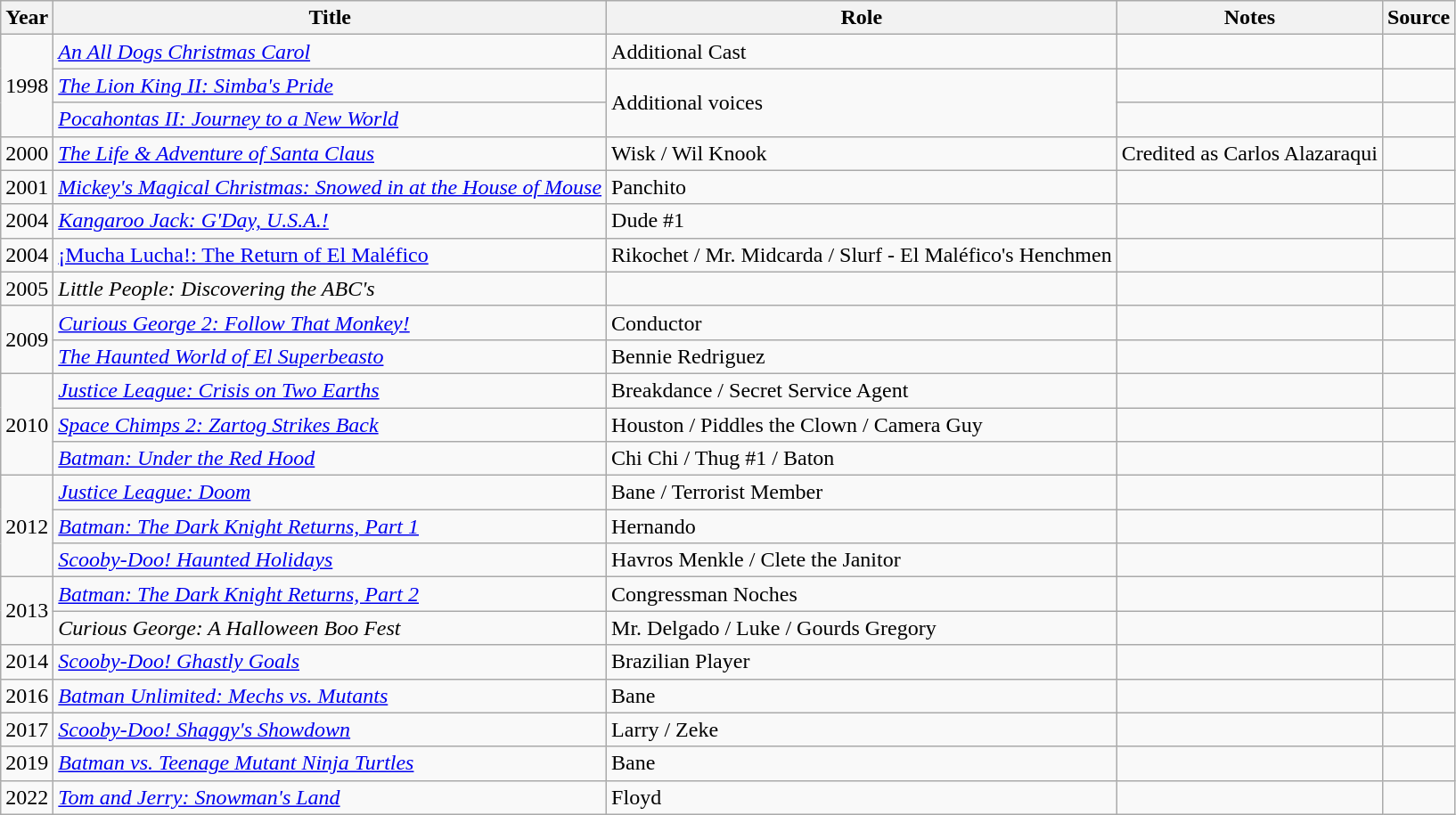<table class="wikitable sortable plainrowheaders">
<tr>
<th>Year</th>
<th>Title</th>
<th>Role</th>
<th class="unsortable">Notes</th>
<th class="unsortable">Source</th>
</tr>
<tr>
<td rowspan="3">1998</td>
<td><em><a href='#'>An All Dogs Christmas Carol</a></em></td>
<td>Additional Cast</td>
<td></td>
<td></td>
</tr>
<tr>
<td><em><a href='#'>The Lion King II: Simba's Pride</a></em></td>
<td rowspan="2">Additional voices</td>
<td></td>
<td></td>
</tr>
<tr>
<td><em><a href='#'>Pocahontas II: Journey to a New World</a></em></td>
<td></td>
<td></td>
</tr>
<tr>
<td>2000</td>
<td><em><a href='#'>The Life & Adventure of Santa Claus</a></em></td>
<td>Wisk / Wil Knook</td>
<td>Credited as Carlos Alazaraqui</td>
<td></td>
</tr>
<tr>
<td>2001</td>
<td><em><a href='#'>Mickey's Magical Christmas: Snowed in at the House of Mouse</a></em></td>
<td>Panchito</td>
<td></td>
<td></td>
</tr>
<tr>
<td>2004</td>
<td><em><a href='#'>Kangaroo Jack: G'Day, U.S.A.!</a></em></td>
<td>Dude #1</td>
<td></td>
<td></td>
</tr>
<tr>
<td>2004</td>
<td><a href='#'>¡Mucha Lucha!: The Return of El Maléfico</a></td>
<td>Rikochet / Mr. Midcarda / Slurf - El Maléfico's Henchmen</td>
<td></td>
<td></td>
</tr>
<tr>
<td>2005</td>
<td><em>Little People: Discovering the ABC's</em></td>
<td></td>
<td></td>
<td></td>
</tr>
<tr>
<td rowspan="2">2009</td>
<td><em><a href='#'>Curious George 2: Follow That Monkey!</a></em></td>
<td>Conductor</td>
<td></td>
<td></td>
</tr>
<tr>
<td><em><a href='#'>The Haunted World of El Superbeasto</a></em></td>
<td>Bennie Redriguez</td>
<td></td>
<td></td>
</tr>
<tr>
<td rowspan="3">2010</td>
<td><em><a href='#'>Justice League: Crisis on Two Earths</a></em></td>
<td>Breakdance / Secret Service Agent</td>
<td></td>
<td></td>
</tr>
<tr>
<td><em><a href='#'>Space Chimps 2: Zartog Strikes Back</a></em></td>
<td>Houston / Piddles the Clown / Camera Guy</td>
<td></td>
<td></td>
</tr>
<tr>
<td><em><a href='#'>Batman: Under the Red Hood</a></em></td>
<td>Chi Chi / Thug #1 / Baton</td>
<td></td>
<td></td>
</tr>
<tr>
<td rowspan="3">2012</td>
<td><em><a href='#'>Justice League: Doom</a></em></td>
<td>Bane / Terrorist Member</td>
<td></td>
<td></td>
</tr>
<tr>
<td><em><a href='#'>Batman: The Dark Knight Returns, Part 1</a></em></td>
<td>Hernando</td>
<td></td>
<td></td>
</tr>
<tr>
<td><em><a href='#'>Scooby-Doo! Haunted Holidays</a></em></td>
<td>Havros Menkle / Clete the Janitor</td>
<td></td>
<td></td>
</tr>
<tr>
<td rowspan="2">2013</td>
<td><em><a href='#'>Batman: The Dark Knight Returns, Part 2</a></em></td>
<td>Congressman Noches</td>
<td></td>
<td></td>
</tr>
<tr>
<td><em>Curious George: A Halloween Boo Fest</em></td>
<td>Mr. Delgado / Luke / Gourds Gregory</td>
<td></td>
<td></td>
</tr>
<tr>
<td>2014</td>
<td><em><a href='#'>Scooby-Doo! Ghastly Goals</a></em></td>
<td>Brazilian Player</td>
<td></td>
<td></td>
</tr>
<tr>
<td>2016</td>
<td><em><a href='#'>Batman Unlimited: Mechs vs. Mutants</a></em></td>
<td>Bane</td>
<td></td>
<td></td>
</tr>
<tr>
<td>2017</td>
<td><em><a href='#'>Scooby-Doo! Shaggy's Showdown</a></em></td>
<td>Larry / Zeke</td>
<td></td>
<td></td>
</tr>
<tr>
<td>2019</td>
<td><em><a href='#'>Batman vs. Teenage Mutant Ninja Turtles</a></em></td>
<td>Bane</td>
<td></td>
<td></td>
</tr>
<tr>
<td>2022</td>
<td><em><a href='#'>Tom and Jerry: Snowman's Land</a></em></td>
<td>Floyd</td>
<td></td>
<td></td>
</tr>
</table>
